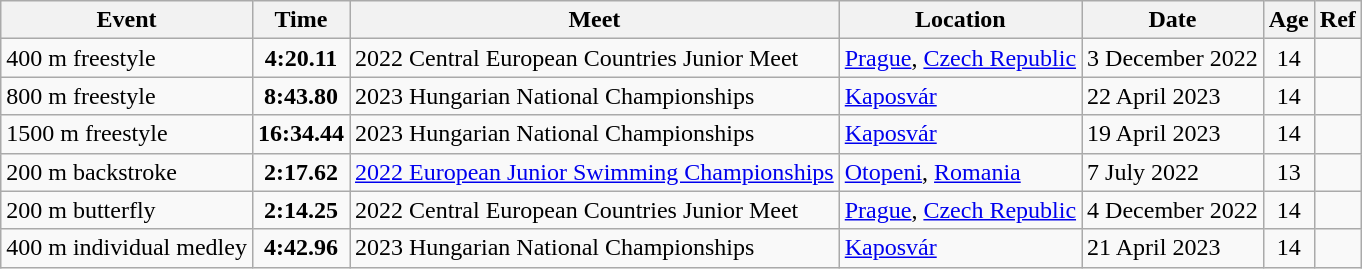<table class="wikitable">
<tr>
<th>Event</th>
<th>Time</th>
<th>Meet</th>
<th>Location</th>
<th>Date</th>
<th>Age</th>
<th>Ref</th>
</tr>
<tr>
<td>400 m freestyle</td>
<td style="text-align:center;"><strong>4:20.11</strong></td>
<td>2022 Central European Countries Junior Meet</td>
<td><a href='#'>Prague</a>, <a href='#'>Czech Republic</a></td>
<td>3 December 2022</td>
<td style="text-align:center;">14</td>
<td style="text-align:center;"></td>
</tr>
<tr>
<td>800 m freestyle</td>
<td style="text-align:center;"><strong>8:43.80</strong></td>
<td>2023 Hungarian National Championships</td>
<td><a href='#'>Kaposvár</a></td>
<td>22 April 2023</td>
<td style="text-align:center;">14</td>
<td style="text-align:center;"></td>
</tr>
<tr>
<td>1500 m freestyle</td>
<td style="text-align:center;"><strong>16:34.44</strong></td>
<td>2023 Hungarian National Championships</td>
<td><a href='#'>Kaposvár</a></td>
<td>19 April 2023</td>
<td style="text-align:center;">14</td>
<td style="text-align:center;"></td>
</tr>
<tr>
<td>200 m backstroke</td>
<td style="text-align:center;"><strong>2:17.62</strong></td>
<td><a href='#'>2022 European Junior Swimming Championships</a></td>
<td><a href='#'>Otopeni</a>, <a href='#'>Romania</a></td>
<td>7 July 2022</td>
<td style="text-align:center;">13</td>
<td style="text-align:center;"></td>
</tr>
<tr>
<td>200 m butterfly</td>
<td style="text-align:center;"><strong>2:14.25</strong></td>
<td>2022 Central European Countries Junior Meet</td>
<td><a href='#'>Prague</a>, <a href='#'>Czech Republic</a></td>
<td>4 December 2022</td>
<td style="text-align:center;">14</td>
<td style="text-align:center;"></td>
</tr>
<tr>
<td>400 m individual medley</td>
<td style="text-align:center;"><strong>4:42.96</strong></td>
<td>2023 Hungarian National Championships</td>
<td><a href='#'>Kaposvár</a></td>
<td>21 April 2023</td>
<td style="text-align:center;">14</td>
<td style="text-align:center;"></td>
</tr>
</table>
